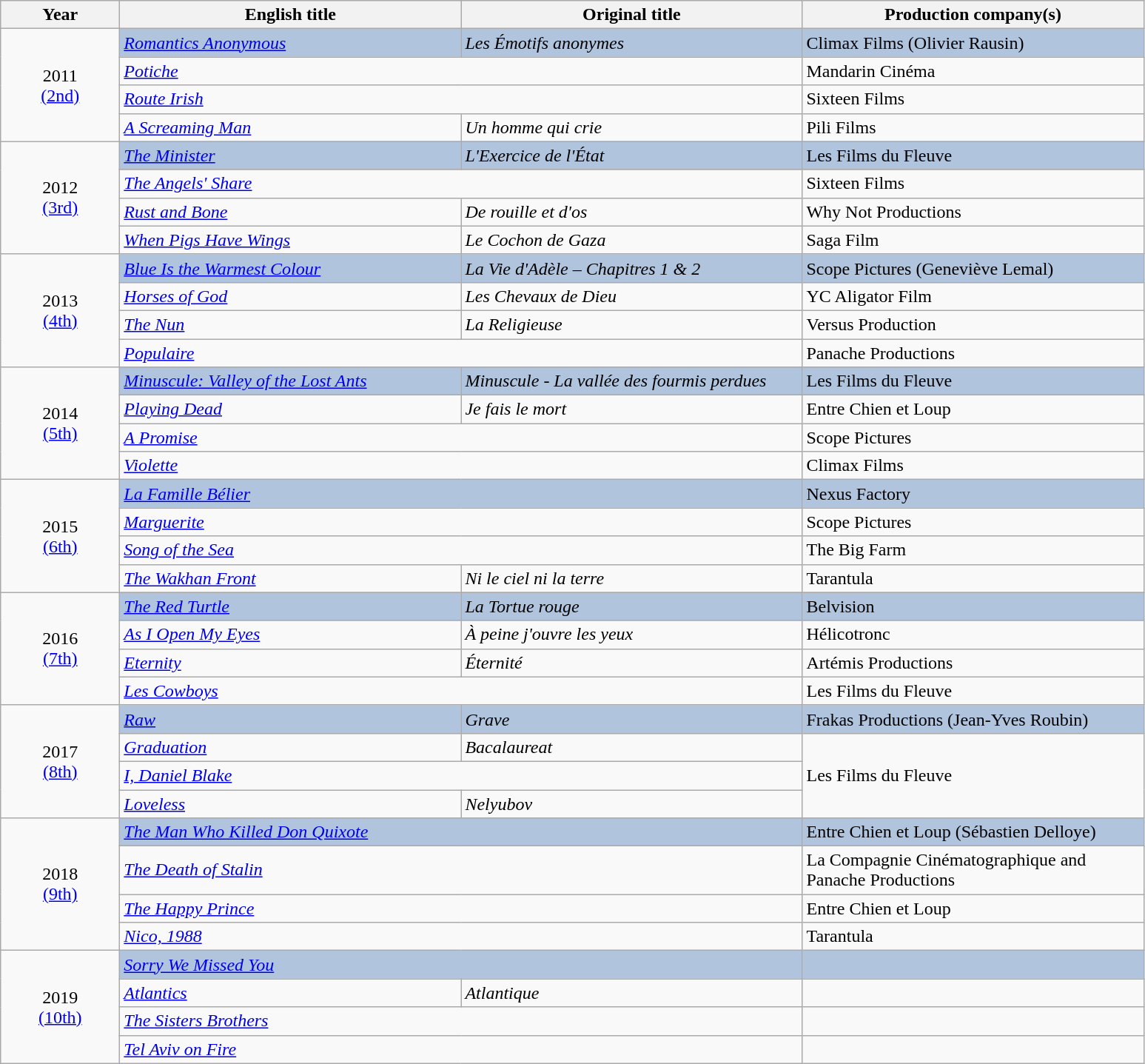<table class="wikitable">
<tr>
<th width="100"><strong>Year</strong></th>
<th width="300"><strong>English title</strong></th>
<th width="300"><strong>Original title</strong></th>
<th width="300"><strong>Production company(s)</strong></th>
</tr>
<tr>
<td rowspan="4" style="text-align:center;">2011<br><a href='#'>(2nd)</a></td>
<td style="background:#B0C4DE;"><em><a href='#'>Romantics Anonymous</a></em></td>
<td style="background:#B0C4DE;"><em>Les Émotifs anonymes</em></td>
<td style="background:#B0C4DE;">Climax Films (Olivier Rausin)</td>
</tr>
<tr>
<td colspan="2"><em><a href='#'>Potiche</a></em></td>
<td>Mandarin Cinéma</td>
</tr>
<tr>
<td colspan="2"><em><a href='#'>Route Irish</a></em></td>
<td>Sixteen Films</td>
</tr>
<tr>
<td><em><a href='#'>A Screaming Man</a></em></td>
<td><em>Un homme qui crie</em></td>
<td>Pili Films</td>
</tr>
<tr>
<td rowspan="4" style="text-align:center;">2012<br><a href='#'>(3rd)</a></td>
<td style="background:#B0C4DE;"><em><a href='#'>The Minister</a></em></td>
<td style="background:#B0C4DE;"><em>L'Exercice de l'État</em></td>
<td style="background:#B0C4DE;">Les Films du Fleuve</td>
</tr>
<tr>
<td colspan="2"><em><a href='#'>The Angels' Share</a></em></td>
<td>Sixteen Films</td>
</tr>
<tr>
<td><em><a href='#'>Rust and Bone</a></em></td>
<td><em>De rouille et d'os</em></td>
<td>Why Not Productions</td>
</tr>
<tr>
<td><em><a href='#'>When Pigs Have Wings</a></em></td>
<td><em>Le Cochon de Gaza</em></td>
<td>Saga Film</td>
</tr>
<tr>
<td rowspan="4" style="text-align:center;">2013<br><a href='#'>(4th)</a></td>
<td style="background:#B0C4DE;"><em><a href='#'>Blue Is the Warmest Colour</a></em></td>
<td style="background:#B0C4DE;"><em>La Vie d'Adèle – Chapitres 1 & 2</em></td>
<td style="background:#B0C4DE;">Scope Pictures (Geneviève Lemal)</td>
</tr>
<tr>
<td><em><a href='#'>Horses of God</a></em></td>
<td><em>Les Chevaux de Dieu</em></td>
<td>YC Aligator Film</td>
</tr>
<tr>
<td><em><a href='#'>The Nun</a></em></td>
<td><em>La Religieuse</em></td>
<td>Versus Production</td>
</tr>
<tr>
<td colspan="2"><em><a href='#'>Populaire</a></em></td>
<td>Panache Productions</td>
</tr>
<tr>
<td rowspan="4" style="text-align:center;">2014<br><a href='#'>(5th)</a></td>
<td style="background:#B0C4DE;"><em><a href='#'>Minuscule: Valley of the Lost Ants</a></em></td>
<td style="background:#B0C4DE;"><em>Minuscule - La vallée des fourmis perdues</em></td>
<td style="background:#B0C4DE;">Les Films du Fleuve</td>
</tr>
<tr>
<td><em><a href='#'>Playing Dead</a></em></td>
<td><em>Je fais le mort</em></td>
<td>Entre Chien et Loup</td>
</tr>
<tr>
<td colspan="2"><em><a href='#'>A Promise</a></em></td>
<td>Scope Pictures</td>
</tr>
<tr>
<td colspan="2"><em><a href='#'>Violette</a></em></td>
<td>Climax Films</td>
</tr>
<tr>
<td rowspan="4" style="text-align:center;">2015<br><a href='#'>(6th)</a></td>
<td style="background:#B0C4DE;" colspan="2"><em><a href='#'>La Famille Bélier</a></em></td>
<td style="background:#B0C4DE;">Nexus Factory</td>
</tr>
<tr>
<td colspan="2"><em><a href='#'>Marguerite</a></em></td>
<td>Scope Pictures</td>
</tr>
<tr>
<td colspan="2"><em><a href='#'>Song of the Sea</a></em></td>
<td>The Big Farm</td>
</tr>
<tr>
<td><em><a href='#'>The Wakhan Front</a></em></td>
<td><em>Ni le ciel ni la terre</em></td>
<td>Tarantula</td>
</tr>
<tr>
<td rowspan="4" style="text-align:center;">2016<br><a href='#'>(7th)</a></td>
<td style="background:#B0C4DE;"><em><a href='#'>The Red Turtle</a></em></td>
<td style="background:#B0C4DE;"><em>La Tortue rouge</em></td>
<td style="background:#B0C4DE;">Belvision</td>
</tr>
<tr>
<td><em><a href='#'>As I Open My Eyes</a></em></td>
<td><em>À peine j'ouvre les yeux</em></td>
<td>Hélicotronc</td>
</tr>
<tr>
<td><em><a href='#'>Eternity</a></em></td>
<td><em>Éternité</em></td>
<td>Artémis Productions</td>
</tr>
<tr>
<td colspan="2"><em><a href='#'>Les Cowboys</a></em></td>
<td>Les Films du Fleuve</td>
</tr>
<tr>
<td rowspan="4" style="text-align:center;">2017<br><a href='#'>(8th)</a></td>
<td style="background:#B0C4DE;"><em><a href='#'>Raw</a></em></td>
<td style="background:#B0C4DE;"><em>Grave</em></td>
<td style="background:#B0C4DE;">Frakas Productions (Jean-Yves Roubin)</td>
</tr>
<tr>
<td><em><a href='#'>Graduation</a></em></td>
<td><em>Bacalaureat</em></td>
<td rowspan="3">Les Films du Fleuve</td>
</tr>
<tr>
<td colspan="2"><em><a href='#'>I, Daniel Blake</a></em></td>
</tr>
<tr>
<td><em><a href='#'>Loveless</a></em></td>
<td><em>Nelyubov</em></td>
</tr>
<tr>
<td rowspan="4" style="text-align:center;">2018<br><a href='#'>(9th)</a></td>
<td style="background:#B0C4DE;" colspan="2"><em><a href='#'>The Man Who Killed Don Quixote</a></em></td>
<td style="background:#B0C4DE;">Entre Chien et Loup (Sébastien Delloye)</td>
</tr>
<tr>
<td colspan="2"><em><a href='#'>The Death of Stalin</a></em></td>
<td>La Compagnie Cinématographique and Panache Productions</td>
</tr>
<tr>
<td colspan="2"><em><a href='#'>The Happy Prince</a></em></td>
<td>Entre Chien et Loup</td>
</tr>
<tr>
<td colspan="2"><em><a href='#'>Nico, 1988</a></em></td>
<td>Tarantula</td>
</tr>
<tr>
<td rowspan="4" style="text-align:center;">2019<br><a href='#'>(10th)</a></td>
<td style="background:#B0C4DE;" colspan="2"><em><a href='#'>Sorry We Missed You</a></em></td>
<td style="background:#B0C4DE;"></td>
</tr>
<tr>
<td><em><a href='#'>Atlantics</a></em></td>
<td><em>Atlantique</em></td>
<td></td>
</tr>
<tr>
<td colspan="2"><em><a href='#'>The Sisters Brothers</a></em></td>
<td></td>
</tr>
<tr>
<td colspan="2"><em><a href='#'>Tel Aviv on Fire</a></em></td>
<td></td>
</tr>
</table>
